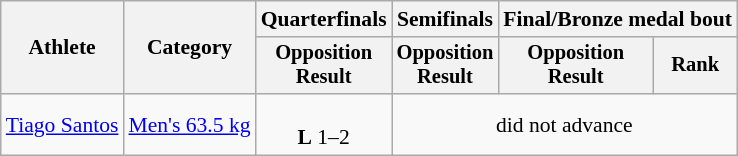<table class="wikitable" style="text-align:center; font-size:90%">
<tr>
<th rowspan=2>Athlete</th>
<th rowspan=2>Category</th>
<th>Quarterfinals</th>
<th>Semifinals</th>
<th colspan=2>Final/Bronze medal bout</th>
</tr>
<tr style="font-size:95%">
<th>Opposition<br>Result</th>
<th>Opposition<br>Result</th>
<th>Opposition<br>Result</th>
<th>Rank</th>
</tr>
<tr>
<td align=left><a href='#'>Tiago Santos</a></td>
<td align=left><a href='#'>Men's 63.5 kg</a></td>
<td><br> <strong>L</strong> 1–2</td>
<td colspan=3>did not advance</td>
</tr>
</table>
